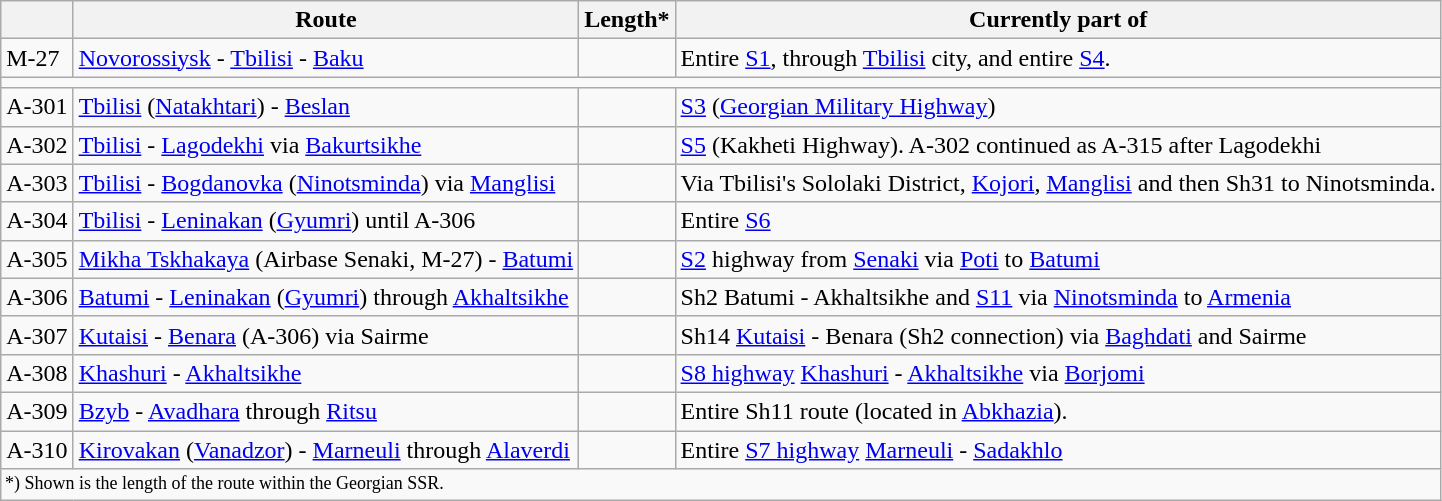<table class="wikitable">
<tr>
<th></th>
<th>Route</th>
<th>Length*</th>
<th>Currently part of</th>
</tr>
<tr>
<td>M-27</td>
<td><a href='#'>Novorossiysk</a> - <a href='#'>Tbilisi</a> - <a href='#'>Baku</a></td>
<td></td>
<td>Entire <a href='#'>S1</a>, through <a href='#'>Tbilisi</a> city, and entire <a href='#'>S4</a>.</td>
</tr>
<tr>
<td colspan=4></td>
</tr>
<tr>
<td>A-301</td>
<td><a href='#'>Tbilisi</a> (<a href='#'>Natakhtari</a>) - <a href='#'>Beslan</a></td>
<td></td>
<td><a href='#'>S3</a> (<a href='#'>Georgian Military Highway</a>)</td>
</tr>
<tr>
<td>A-302</td>
<td><a href='#'>Tbilisi</a> - <a href='#'>Lagodekhi</a> via <a href='#'>Bakurtsikhe</a></td>
<td></td>
<td><a href='#'>S5</a> (Kakheti Highway). A-302 continued as A-315 after Lagodekhi</td>
</tr>
<tr>
<td>A-303</td>
<td><a href='#'>Tbilisi</a> - <a href='#'>Bogdanovka</a> (<a href='#'>Ninotsminda</a>) via <a href='#'>Manglisi</a></td>
<td></td>
<td>Via Tbilisi's Sololaki District, <a href='#'>Kojori</a>, <a href='#'>Manglisi</a> and then Sh31 to Ninotsminda.</td>
</tr>
<tr>
<td>A-304</td>
<td><a href='#'>Tbilisi</a> - <a href='#'>Leninakan</a> (<a href='#'>Gyumri</a>) until A-306</td>
<td></td>
<td>Entire <a href='#'>S6</a></td>
</tr>
<tr>
<td>A-305</td>
<td><a href='#'>Mikha Tskhakaya</a> (Airbase Senaki, M-27) - <a href='#'>Batumi</a></td>
<td></td>
<td><a href='#'>S2</a> highway from <a href='#'>Senaki</a> via <a href='#'>Poti</a> to <a href='#'>Batumi</a></td>
</tr>
<tr>
<td>A-306</td>
<td><a href='#'>Batumi</a> - <a href='#'>Leninakan</a> (<a href='#'>Gyumri</a>) through <a href='#'>Akhaltsikhe</a></td>
<td></td>
<td>Sh2 Batumi - Akhaltsikhe and <a href='#'>S11</a> via <a href='#'>Ninotsminda</a> to <a href='#'>Armenia</a></td>
</tr>
<tr>
<td>A-307</td>
<td><a href='#'>Kutaisi</a> - <a href='#'>Benara</a> (A-306) via Sairme</td>
<td></td>
<td>Sh14 <a href='#'>Kutaisi</a> - Benara (Sh2 connection) via <a href='#'>Baghdati</a> and Sairme</td>
</tr>
<tr>
<td>A-308</td>
<td><a href='#'>Khashuri</a> - <a href='#'>Akhaltsikhe</a></td>
<td></td>
<td><a href='#'>S8 highway</a> <a href='#'>Khashuri</a> - <a href='#'>Akhaltsikhe</a> via <a href='#'>Borjomi</a></td>
</tr>
<tr>
<td>A-309</td>
<td><a href='#'>Bzyb</a> - <a href='#'>Avadhara</a> through <a href='#'>Ritsu</a></td>
<td></td>
<td>Entire Sh11 route (located in <a href='#'>Abkhazia</a>).</td>
</tr>
<tr>
<td>A-310</td>
<td><a href='#'>Kirovakan</a> (<a href='#'>Vanadzor</a>) - <a href='#'>Marneuli</a> through <a href='#'>Alaverdi</a></td>
<td></td>
<td>Entire <a href='#'>S7 highway</a> <a href='#'>Marneuli</a> - <a href='#'>Sadakhlo</a></td>
</tr>
<tr>
<td colspan="4" style="font-size: 9pt;text-aling:left;">*) Shown is the length of the route within the Georgian SSR.</td>
</tr>
</table>
